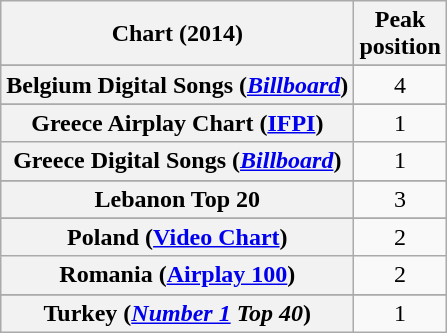<table class="wikitable sortable plainrowheaders">
<tr>
<th scope="col">Chart (2014)</th>
<th scope="col">Peak<br>position</th>
</tr>
<tr>
</tr>
<tr>
</tr>
<tr>
</tr>
<tr>
<th scope="row">Belgium Digital Songs (<em><a href='#'>Billboard</a></em>)</th>
<td style="text-align:center;">4</td>
</tr>
<tr>
</tr>
<tr>
</tr>
<tr>
</tr>
<tr>
</tr>
<tr>
<th scope="row">Greece Airplay Chart (<a href='#'>IFPI</a>)</th>
<td style="text-align:center;">1</td>
</tr>
<tr>
<th scope="row">Greece Digital Songs (<em><a href='#'>Billboard</a></em>)</th>
<td style="text-align:center;">1</td>
</tr>
<tr>
</tr>
<tr>
</tr>
<tr>
<th scope="row">Lebanon Top 20</th>
<td style="text-align:center;">3</td>
</tr>
<tr>
</tr>
<tr>
<th scope="row">Poland (<a href='#'>Video Chart</a>)</th>
<td align=center>2</td>
</tr>
<tr>
<th scope="row">Romania (<a href='#'>Airplay 100</a>)</th>
<td align="center">2</td>
</tr>
<tr>
</tr>
<tr>
</tr>
<tr>
</tr>
<tr>
</tr>
<tr>
</tr>
<tr>
<th scope="row">Turkey (<em><a href='#'>Number 1</a> Top 40</em>)</th>
<td style="text-align:center;">1</td>
</tr>
</table>
